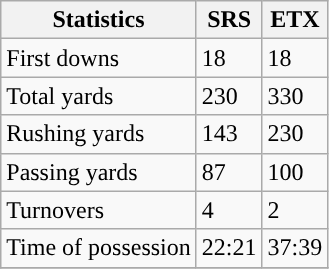<table class="wikitable" style="float: left;">
<tr>
<th>Statistics</th>
<th>SRS</th>
<th>ETX</th>
</tr>
<tr>
<td>First downs</td>
<td>18</td>
<td>18</td>
</tr>
<tr>
<td>Total yards</td>
<td>230</td>
<td>330</td>
</tr>
<tr>
<td>Rushing yards</td>
<td>143</td>
<td>230</td>
</tr>
<tr>
<td>Passing yards</td>
<td>87</td>
<td>100</td>
</tr>
<tr>
<td>Turnovers</td>
<td>4</td>
<td>2</td>
</tr>
<tr>
<td>Time of possession</td>
<td>22:21</td>
<td>37:39</td>
</tr>
<tr>
</tr>
</table>
